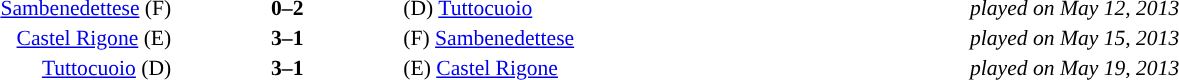<table width="100%" cellspacing="1">
<tr>
<th width="30%"></th>
<th width="12%"></th>
<th width="30%"></th>
<th width="30%'"></th>
<th></th>
</tr>
<tr style="font-size:90%;">
<td align="right"><a href='#'>Sambenedettese</a> (F)</td>
<td align="center"><strong>0–2</strong></td>
<td align="left">(D) <a href='#'>Tuttocuoio</a></td>
<td align="left"><em>played on May 12, 2013</em></td>
</tr>
<tr style="font-size:90%;">
<td align="right"><a href='#'>Castel Rigone</a> (E)</td>
<td align="center"><strong>3–1</strong></td>
<td align="left">(F) <a href='#'>Sambenedettese</a></td>
<td align="left"><em>played on May 15, 2013</em></td>
</tr>
<tr style="font-size:90%;">
<td align="right"><a href='#'>Tuttocuoio</a> (D)</td>
<td align="center"><strong>3–1</strong></td>
<td align="left">(E) <a href='#'>Castel Rigone</a></td>
<td align="left"><em>played on May 19, 2013</em></td>
</tr>
</table>
